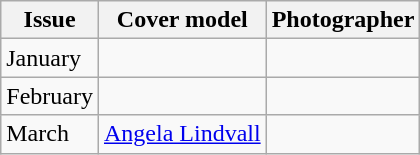<table class="sortable wikitable">
<tr>
<th>Issue</th>
<th>Cover model</th>
<th>Photographer</th>
</tr>
<tr>
<td>January</td>
<td></td>
<td></td>
</tr>
<tr>
<td>February</td>
<td></td>
<td></td>
</tr>
<tr>
<td>March</td>
<td><a href='#'>Angela Lindvall</a></td>
<td></td>
</tr>
</table>
